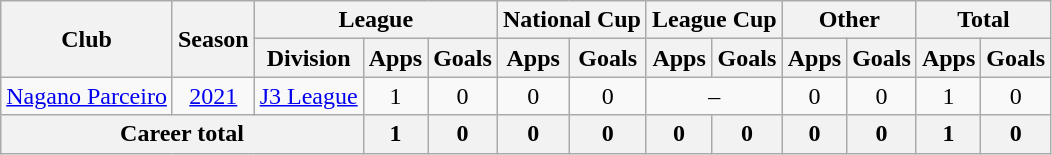<table class="wikitable" style="text-align: center">
<tr>
<th rowspan="2">Club</th>
<th rowspan="2">Season</th>
<th colspan="3">League</th>
<th colspan="2">National Cup</th>
<th colspan="2">League Cup</th>
<th colspan="2">Other</th>
<th colspan="2">Total</th>
</tr>
<tr>
<th>Division</th>
<th>Apps</th>
<th>Goals</th>
<th>Apps</th>
<th>Goals</th>
<th>Apps</th>
<th>Goals</th>
<th>Apps</th>
<th>Goals</th>
<th>Apps</th>
<th>Goals</th>
</tr>
<tr>
<td><a href='#'>Nagano Parceiro</a></td>
<td><a href='#'>2021</a></td>
<td><a href='#'>J3 League</a></td>
<td>1</td>
<td>0</td>
<td>0</td>
<td>0</td>
<td colspan="2">–</td>
<td>0</td>
<td>0</td>
<td>1</td>
<td>0</td>
</tr>
<tr>
<th colspan=3>Career total</th>
<th>1</th>
<th>0</th>
<th>0</th>
<th>0</th>
<th>0</th>
<th>0</th>
<th>0</th>
<th>0</th>
<th>1</th>
<th>0</th>
</tr>
</table>
